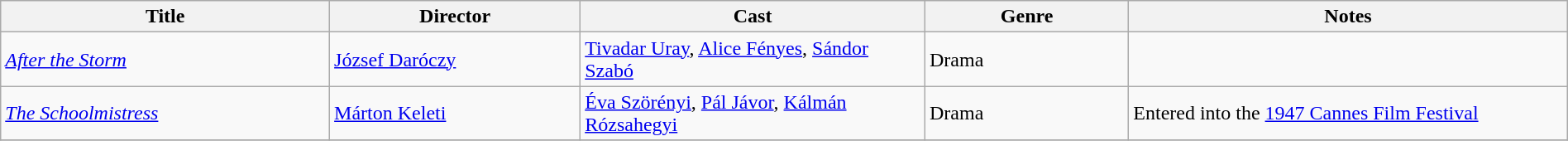<table class="wikitable" style="width:100%;">
<tr>
<th style="width:21%;">Title</th>
<th style="width:16%;">Director</th>
<th style="width:22%;">Cast</th>
<th style="width:13%;">Genre</th>
<th style="width:28%;">Notes</th>
</tr>
<tr>
<td><em><a href='#'>After the Storm</a></em></td>
<td><a href='#'>József Daróczy</a></td>
<td><a href='#'>Tivadar Uray</a>, <a href='#'>Alice Fényes</a>, <a href='#'>Sándor Szabó</a></td>
<td>Drama</td>
<td></td>
</tr>
<tr>
<td><em><a href='#'>The Schoolmistress</a></em></td>
<td><a href='#'>Márton Keleti</a></td>
<td><a href='#'>Éva Szörényi</a>, <a href='#'>Pál Jávor</a>, <a href='#'>Kálmán Rózsahegyi</a></td>
<td>Drama</td>
<td>Entered into the <a href='#'>1947 Cannes Film Festival</a></td>
</tr>
<tr>
</tr>
</table>
